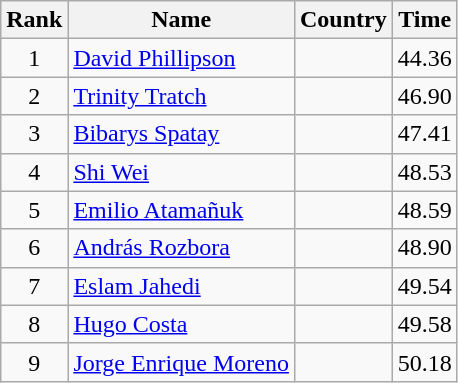<table class="wikitable" style="text-align:center">
<tr>
<th>Rank</th>
<th>Name</th>
<th>Country</th>
<th>Time</th>
</tr>
<tr>
<td>1</td>
<td align="left"><a href='#'>David Phillipson</a></td>
<td align="left"></td>
<td>44.36</td>
</tr>
<tr>
<td>2</td>
<td align="left"><a href='#'>Trinity Tratch</a></td>
<td align="left"></td>
<td>46.90</td>
</tr>
<tr>
<td>3</td>
<td align="left"><a href='#'>Bibarys Spatay</a></td>
<td align="left"></td>
<td>47.41</td>
</tr>
<tr>
<td>4</td>
<td align="left"><a href='#'>Shi Wei</a></td>
<td align="left"></td>
<td>48.53</td>
</tr>
<tr>
<td>5</td>
<td align="left"><a href='#'>Emilio Atamañuk</a></td>
<td align="left"></td>
<td>48.59</td>
</tr>
<tr>
<td>6</td>
<td align="left"><a href='#'>András Rozbora</a></td>
<td align="left"></td>
<td>48.90</td>
</tr>
<tr>
<td>7</td>
<td align="left"><a href='#'>Eslam Jahedi</a></td>
<td align="left"></td>
<td>49.54</td>
</tr>
<tr>
<td>8</td>
<td align="left"><a href='#'>Hugo Costa</a></td>
<td align="left"></td>
<td>49.58</td>
</tr>
<tr>
<td>9</td>
<td align="left"><a href='#'>Jorge Enrique Moreno</a></td>
<td align="left"></td>
<td>50.18</td>
</tr>
</table>
